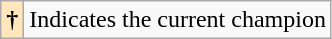<table class="wikitable">
<tr>
<th style="background-color:#FFE6BD">†</th>
<td>Indicates the current champion</td>
</tr>
</table>
